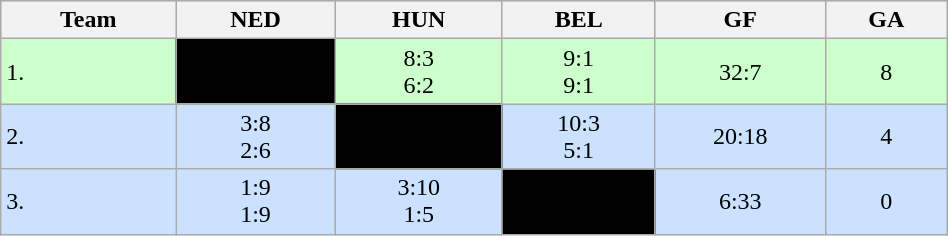<table class="wikitable" bgcolor="#EFEFFF" width="50%">
<tr bgcolor="#BCD2EE">
<th>Team</th>
<th>NED</th>
<th>HUN</th>
<th>BEL</th>
<th>GF</th>
<th>GA</th>
</tr>
<tr bgcolor="#ccffcc" align="center">
<td align="left">1. </td>
<td style="background:#000000;"></td>
<td>8:3<br>6:2</td>
<td>9:1<br>9:1</td>
<td>32:7</td>
<td>8</td>
</tr>
<tr bgcolor="#CAE1FF" align="center">
<td align="left">2. </td>
<td>3:8<br>2:6</td>
<td style="background:#000000;"></td>
<td>10:3<br>5:1</td>
<td>20:18</td>
<td>4</td>
</tr>
<tr bgcolor="#CAE1FF" align="center">
<td align="left">3. </td>
<td>1:9<br>1:9</td>
<td>3:10<br>1:5</td>
<td style="background:#000000;"></td>
<td>6:33</td>
<td>0</td>
</tr>
</table>
